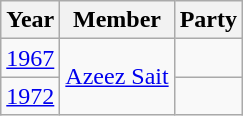<table class="wikitable sortable">
<tr>
<th>Year</th>
<th>Member</th>
<th colspan=2>Party</th>
</tr>
<tr>
<td><a href='#'>1967</a></td>
<td rowspan=2><a href='#'>Azeez Sait</a></td>
<td></td>
</tr>
<tr>
<td><a href='#'>1972</a></td>
<td></td>
</tr>
</table>
